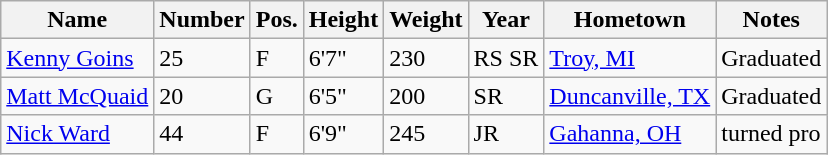<table class="wikitable sortable" border="1">
<tr>
<th>Name</th>
<th>Number</th>
<th>Pos.</th>
<th>Height</th>
<th>Weight</th>
<th>Year</th>
<th>Hometown</th>
<th class="unsortable">Notes</th>
</tr>
<tr>
<td><a href='#'>Kenny Goins</a></td>
<td>25</td>
<td>F</td>
<td>6'7"</td>
<td>230</td>
<td>RS SR</td>
<td><a href='#'>Troy, MI</a></td>
<td>Graduated</td>
</tr>
<tr>
<td><a href='#'>Matt McQuaid</a></td>
<td>20</td>
<td>G</td>
<td>6'5"</td>
<td>200</td>
<td>SR</td>
<td><a href='#'>Duncanville, TX</a></td>
<td>Graduated</td>
</tr>
<tr>
<td><a href='#'>Nick Ward</a></td>
<td>44</td>
<td>F</td>
<td>6'9"</td>
<td>245</td>
<td>JR</td>
<td><a href='#'>Gahanna, OH</a></td>
<td>turned pro</td>
</tr>
</table>
